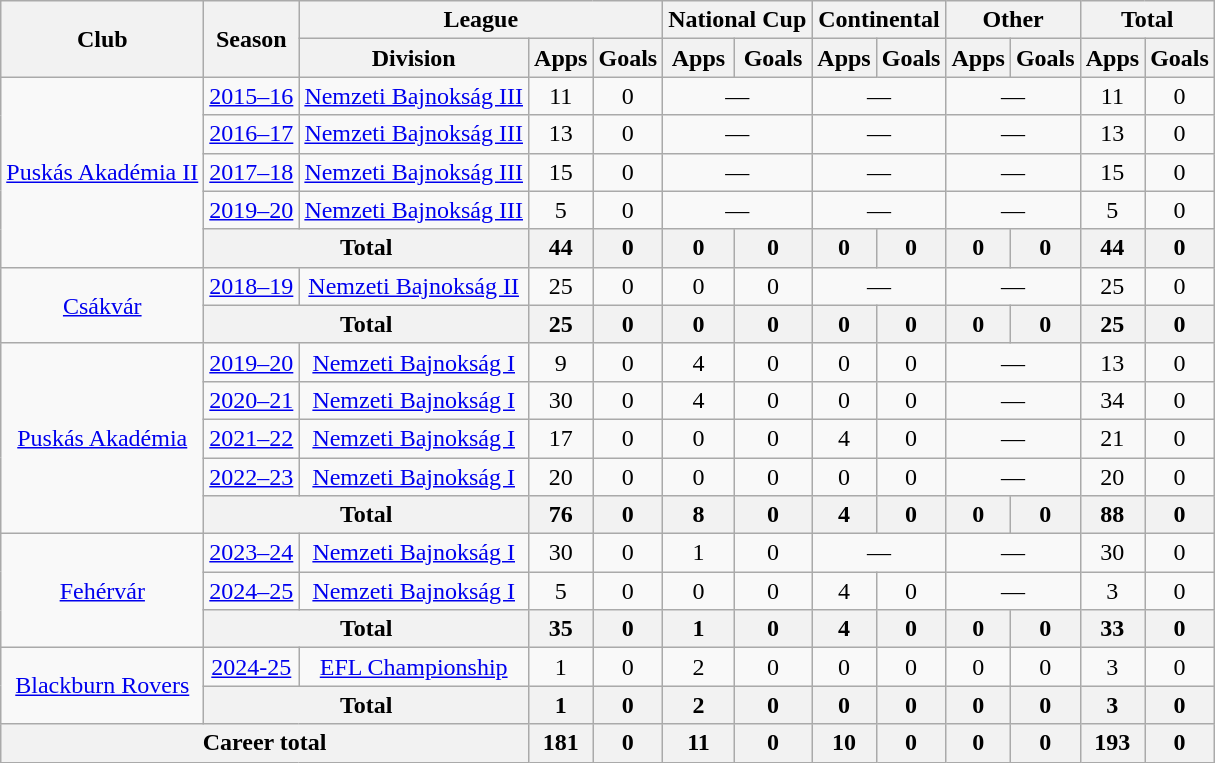<table class="wikitable" style="text-align:center">
<tr>
<th rowspan="2">Club</th>
<th rowspan="2">Season</th>
<th colspan="3">League</th>
<th colspan="2">National Cup</th>
<th colspan="2">Continental</th>
<th colspan="2">Other</th>
<th colspan="2">Total</th>
</tr>
<tr>
<th>Division</th>
<th>Apps</th>
<th>Goals</th>
<th>Apps</th>
<th>Goals</th>
<th>Apps</th>
<th>Goals</th>
<th>Apps</th>
<th>Goals</th>
<th>Apps</th>
<th>Goals</th>
</tr>
<tr>
<td rowspan="5"><a href='#'>Puskás Akadémia II</a></td>
<td><a href='#'>2015–16</a></td>
<td><a href='#'>Nemzeti Bajnokság III</a></td>
<td>11</td>
<td>0</td>
<td colspan="2">—</td>
<td colspan="2">—</td>
<td colspan="2">—</td>
<td>11</td>
<td>0</td>
</tr>
<tr>
<td><a href='#'>2016–17</a></td>
<td><a href='#'>Nemzeti Bajnokság III</a></td>
<td>13</td>
<td>0</td>
<td colspan="2">—</td>
<td colspan="2">—</td>
<td colspan="2">—</td>
<td>13</td>
<td>0</td>
</tr>
<tr>
<td><a href='#'>2017–18</a></td>
<td><a href='#'>Nemzeti Bajnokság III</a></td>
<td>15</td>
<td>0</td>
<td colspan="2">—</td>
<td colspan="2">—</td>
<td colspan="2">—</td>
<td>15</td>
<td>0</td>
</tr>
<tr>
<td><a href='#'>2019–20</a></td>
<td><a href='#'>Nemzeti Bajnokság III</a></td>
<td>5</td>
<td>0</td>
<td colspan="2">—</td>
<td colspan="2">—</td>
<td colspan="2">—</td>
<td>5</td>
<td>0</td>
</tr>
<tr>
<th colspan="2">Total</th>
<th>44</th>
<th>0</th>
<th>0</th>
<th>0</th>
<th>0</th>
<th>0</th>
<th>0</th>
<th>0</th>
<th>44</th>
<th>0</th>
</tr>
<tr>
<td rowspan="2"><a href='#'>Csákvár</a></td>
<td><a href='#'>2018–19</a></td>
<td><a href='#'>Nemzeti Bajnokság II</a></td>
<td>25</td>
<td>0</td>
<td>0</td>
<td>0</td>
<td colspan="2">—</td>
<td colspan="2">—</td>
<td>25</td>
<td>0</td>
</tr>
<tr>
<th colspan="2">Total</th>
<th>25</th>
<th>0</th>
<th>0</th>
<th>0</th>
<th>0</th>
<th>0</th>
<th>0</th>
<th>0</th>
<th>25</th>
<th>0</th>
</tr>
<tr>
<td rowspan="5"><a href='#'>Puskás Akadémia</a></td>
<td><a href='#'>2019–20</a></td>
<td><a href='#'>Nemzeti Bajnokság I</a></td>
<td>9</td>
<td>0</td>
<td>4</td>
<td>0</td>
<td>0</td>
<td>0</td>
<td colspan="2">—</td>
<td>13</td>
<td>0</td>
</tr>
<tr>
<td><a href='#'>2020–21</a></td>
<td><a href='#'>Nemzeti Bajnokság I</a></td>
<td>30</td>
<td>0</td>
<td>4</td>
<td>0</td>
<td>0</td>
<td>0</td>
<td colspan="2">—</td>
<td>34</td>
<td>0</td>
</tr>
<tr>
<td><a href='#'>2021–22</a></td>
<td><a href='#'>Nemzeti Bajnokság I</a></td>
<td>17</td>
<td>0</td>
<td>0</td>
<td>0</td>
<td>4</td>
<td>0</td>
<td colspan="2">—</td>
<td>21</td>
<td>0</td>
</tr>
<tr>
<td><a href='#'>2022–23</a></td>
<td><a href='#'>Nemzeti Bajnokság I</a></td>
<td>20</td>
<td>0</td>
<td>0</td>
<td>0</td>
<td>0</td>
<td>0</td>
<td colspan="2">—</td>
<td>20</td>
<td>0</td>
</tr>
<tr>
<th colspan="2">Total</th>
<th>76</th>
<th>0</th>
<th>8</th>
<th>0</th>
<th>4</th>
<th>0</th>
<th>0</th>
<th>0</th>
<th>88</th>
<th>0</th>
</tr>
<tr>
<td rowspan="3"><a href='#'>Fehérvár</a></td>
<td><a href='#'>2023–24</a></td>
<td><a href='#'>Nemzeti Bajnokság I</a></td>
<td>30</td>
<td>0</td>
<td>1</td>
<td>0</td>
<td colspan="2">—</td>
<td colspan="2">—</td>
<td>30</td>
<td>0</td>
</tr>
<tr>
<td><a href='#'>2024–25</a></td>
<td><a href='#'>Nemzeti Bajnokság I</a></td>
<td>5</td>
<td>0</td>
<td>0</td>
<td>0</td>
<td>4</td>
<td>0</td>
<td colspan="2">—</td>
<td>3</td>
<td>0</td>
</tr>
<tr>
<th colspan="2">Total</th>
<th>35</th>
<th>0</th>
<th>1</th>
<th>0</th>
<th>4</th>
<th>0</th>
<th>0</th>
<th>0</th>
<th>33</th>
<th>0</th>
</tr>
<tr>
<td rowspan="2"><a href='#'>Blackburn Rovers</a></td>
<td><a href='#'>2024-25</a></td>
<td><a href='#'>EFL Championship</a></td>
<td>1</td>
<td>0</td>
<td>2</td>
<td>0</td>
<td>0</td>
<td>0</td>
<td>0</td>
<td>0</td>
<td>3</td>
<td>0</td>
</tr>
<tr>
<th colspan="2">Total</th>
<th>1</th>
<th>0</th>
<th>2</th>
<th>0</th>
<th>0</th>
<th>0</th>
<th>0</th>
<th>0</th>
<th>3</th>
<th>0</th>
</tr>
<tr>
<th colspan="3">Career total</th>
<th>181</th>
<th>0</th>
<th>11</th>
<th>0</th>
<th>10</th>
<th>0</th>
<th>0</th>
<th>0</th>
<th>193</th>
<th>0</th>
</tr>
</table>
